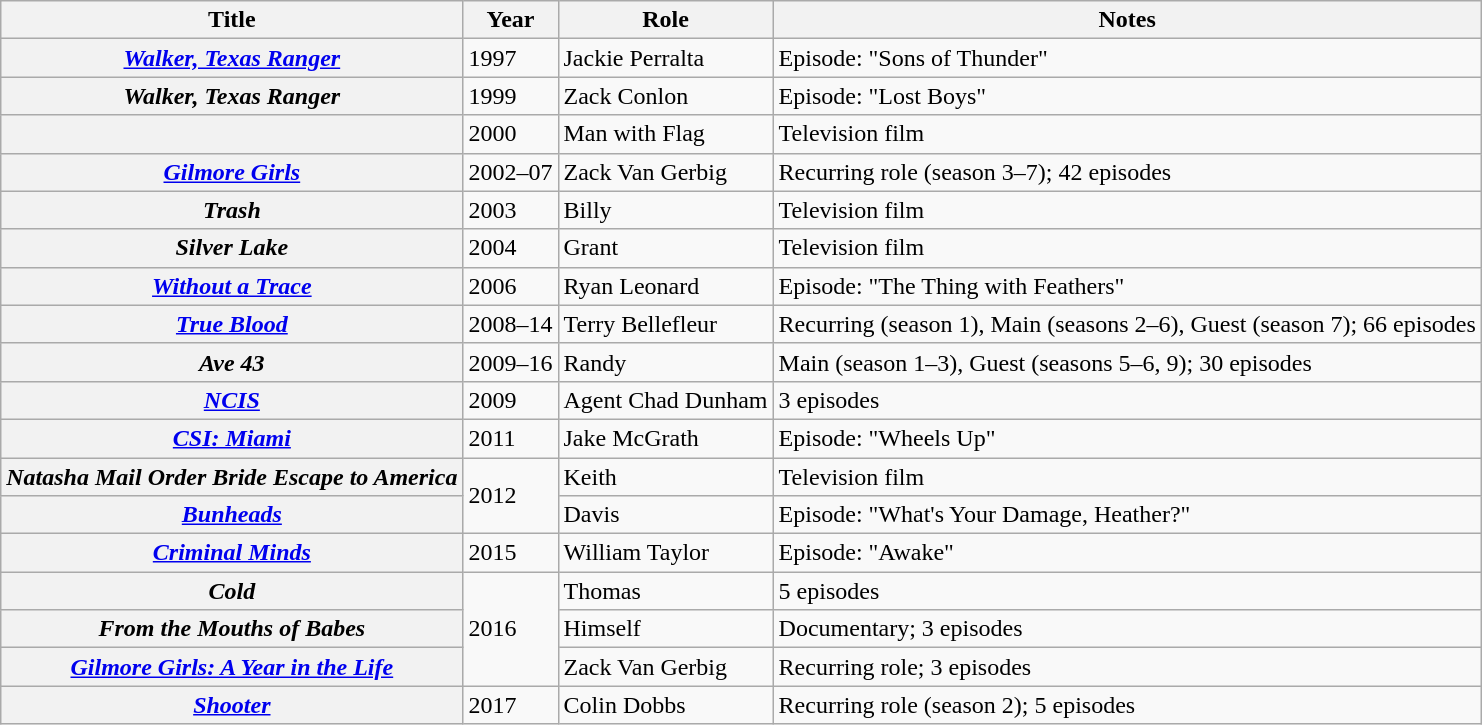<table class="wikitable plainrowheaders sortable">
<tr>
<th scope="col">Title</th>
<th scope="col">Year</th>
<th scope="col">Role</th>
<th scope="col" class="unsortable">Notes</th>
</tr>
<tr>
<th scope="row"><em><a href='#'>Walker, Texas Ranger</a></em></th>
<td>1997</td>
<td>Jackie Perralta</td>
<td>Episode: "Sons of Thunder"</td>
</tr>
<tr>
<th scope="row"><em>Walker, Texas Ranger</em></th>
<td>1999</td>
<td>Zack Conlon</td>
<td>Episode: "Lost Boys"</td>
</tr>
<tr>
<th scope="row"><em></em></th>
<td>2000</td>
<td>Man with Flag</td>
<td>Television film</td>
</tr>
<tr>
<th scope="row"><em><a href='#'>Gilmore Girls</a></em></th>
<td>2002–07</td>
<td>Zack Van Gerbig</td>
<td>Recurring role (season 3–7); 42 episodes</td>
</tr>
<tr>
<th scope="row"><em>Trash</em></th>
<td>2003</td>
<td>Billy</td>
<td>Television film</td>
</tr>
<tr>
<th scope="row"><em>Silver Lake</em></th>
<td>2004</td>
<td>Grant</td>
<td>Television film</td>
</tr>
<tr>
<th scope="row"><em><a href='#'>Without a Trace</a></em></th>
<td>2006</td>
<td>Ryan Leonard</td>
<td>Episode: "The Thing with Feathers"</td>
</tr>
<tr>
<th scope="row"><em><a href='#'>True Blood</a></em></th>
<td>2008–14</td>
<td>Terry Bellefleur</td>
<td>Recurring (season 1), Main (seasons 2–6), Guest (season 7); 66 episodes</td>
</tr>
<tr>
<th scope="row"><em>Ave 43</em></th>
<td>2009–16</td>
<td>Randy</td>
<td>Main (season 1–3), Guest (seasons 5–6, 9); 30 episodes</td>
</tr>
<tr>
<th scope="row"><em><a href='#'>NCIS</a></em></th>
<td>2009</td>
<td>Agent Chad Dunham</td>
<td>3 episodes</td>
</tr>
<tr>
<th scope="row"><em><a href='#'>CSI: Miami</a></em></th>
<td>2011</td>
<td>Jake McGrath</td>
<td>Episode: "Wheels Up"</td>
</tr>
<tr>
<th scope="row"><em>Natasha Mail Order Bride Escape to America</em></th>
<td rowspan="2">2012</td>
<td>Keith</td>
<td>Television film</td>
</tr>
<tr>
<th scope="row"><em><a href='#'>Bunheads</a></em></th>
<td>Davis</td>
<td>Episode: "What's Your Damage, Heather?"</td>
</tr>
<tr>
<th scope="row"><em><a href='#'>Criminal Minds</a></em></th>
<td>2015</td>
<td>William Taylor</td>
<td>Episode: "Awake"</td>
</tr>
<tr>
<th scope="row"><em>Cold</em></th>
<td rowspan="3">2016</td>
<td>Thomas</td>
<td>5 episodes</td>
</tr>
<tr>
<th scope="row"><em>From the Mouths of Babes</em></th>
<td>Himself</td>
<td>Documentary; 3 episodes</td>
</tr>
<tr>
<th scope="row"><em><a href='#'>Gilmore Girls: A Year in the Life</a></em></th>
<td>Zack Van Gerbig</td>
<td>Recurring role; 3 episodes</td>
</tr>
<tr>
<th scope="row"><em><a href='#'>Shooter</a></em></th>
<td>2017</td>
<td>Colin Dobbs</td>
<td>Recurring role (season 2); 5 episodes</td>
</tr>
</table>
